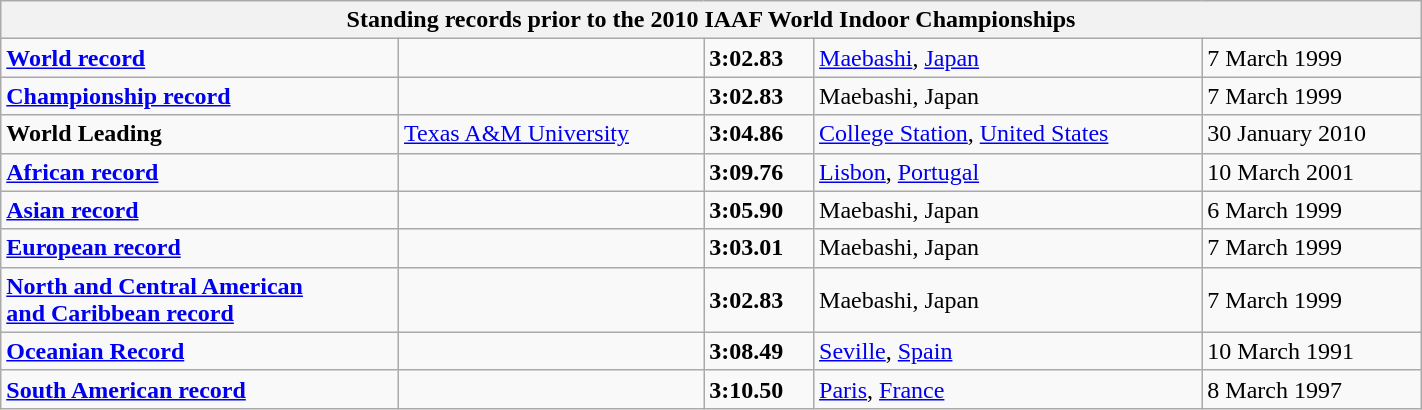<table class="wikitable" width=75%>
<tr>
<th colspan="5">Standing records prior to the 2010 IAAF World Indoor Championships</th>
</tr>
<tr>
<td><strong><a href='#'>World record</a></strong></td>
<td></td>
<td><strong>3:02.83</strong></td>
<td><a href='#'>Maebashi</a>, <a href='#'>Japan</a></td>
<td>7 March 1999</td>
</tr>
<tr>
<td><strong><a href='#'>Championship record</a></strong></td>
<td></td>
<td><strong>3:02.83</strong></td>
<td>Maebashi, Japan</td>
<td>7 March 1999</td>
</tr>
<tr>
<td><strong>World Leading</strong></td>
<td><a href='#'>Texas A&M University</a></td>
<td><strong>3:04.86</strong></td>
<td><a href='#'>College Station</a>, <a href='#'>United States</a></td>
<td>30 January 2010</td>
</tr>
<tr>
<td><strong><a href='#'>African record</a></strong></td>
<td></td>
<td><strong>3:09.76</strong></td>
<td><a href='#'>Lisbon</a>, <a href='#'>Portugal</a></td>
<td>10 March 2001</td>
</tr>
<tr>
<td><strong><a href='#'>Asian record</a></strong></td>
<td></td>
<td><strong>3:05.90</strong></td>
<td>Maebashi, Japan</td>
<td>6 March 1999</td>
</tr>
<tr>
<td><strong><a href='#'>European record</a></strong></td>
<td></td>
<td><strong>3:03.01</strong></td>
<td>Maebashi, Japan</td>
<td>7 March 1999</td>
</tr>
<tr>
<td><strong><a href='#'>North and Central American <br>and Caribbean record</a></strong></td>
<td></td>
<td><strong>3:02.83</strong></td>
<td>Maebashi, Japan</td>
<td>7 March 1999</td>
</tr>
<tr>
<td><strong><a href='#'>Oceanian Record</a></strong></td>
<td></td>
<td><strong>3:08.49</strong></td>
<td><a href='#'>Seville</a>, <a href='#'>Spain</a></td>
<td>10 March 1991</td>
</tr>
<tr>
<td><strong><a href='#'>South American record</a></strong></td>
<td></td>
<td><strong>3:10.50</strong></td>
<td><a href='#'>Paris</a>, <a href='#'>France</a></td>
<td>8 March 1997</td>
</tr>
</table>
